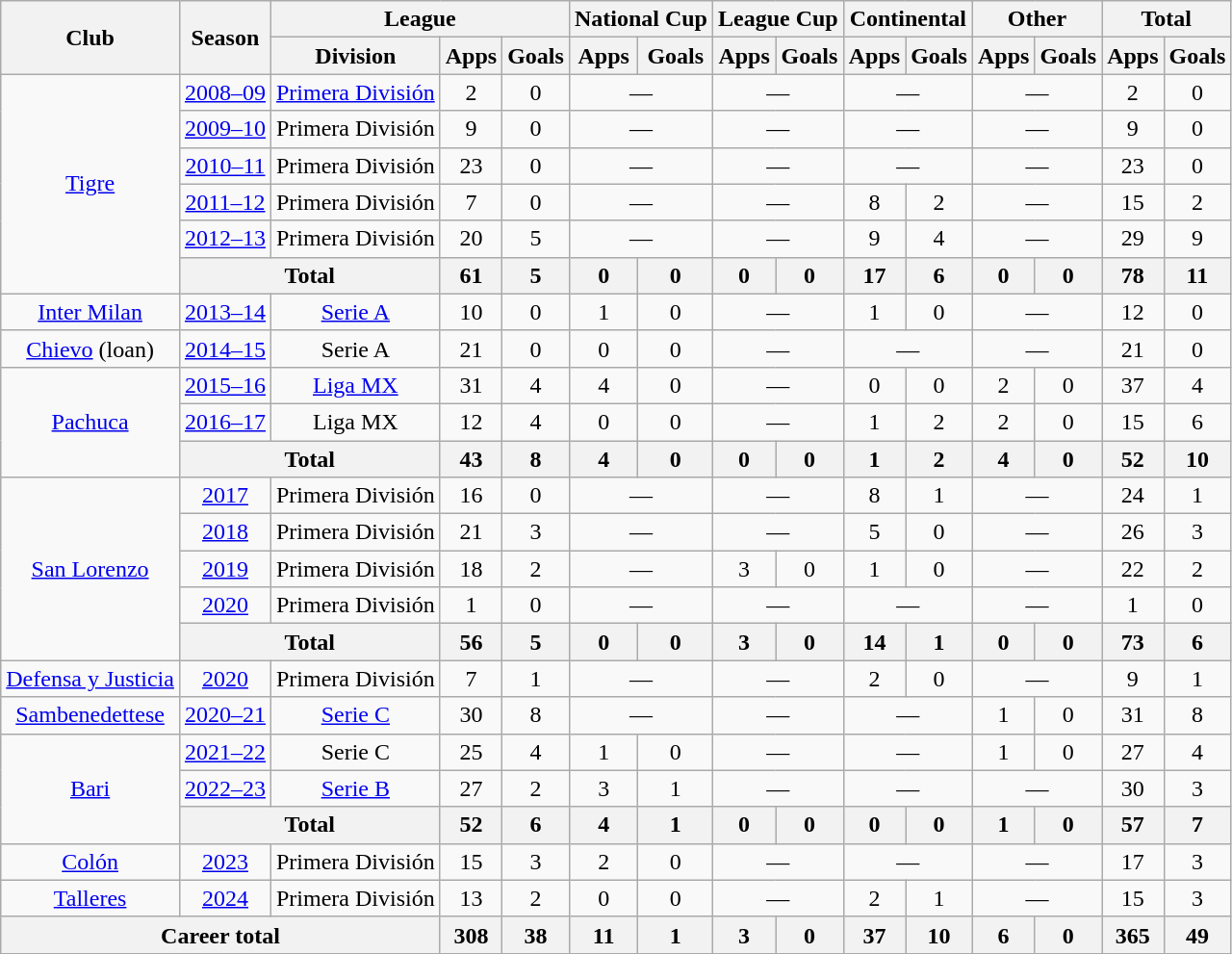<table class="wikitable" style="text-align:center">
<tr>
<th rowspan="2">Club</th>
<th rowspan="2">Season</th>
<th colspan="3">League</th>
<th colspan="2">National Cup</th>
<th colspan="2">League Cup</th>
<th colspan="2">Continental</th>
<th colspan="2">Other</th>
<th colspan="2">Total</th>
</tr>
<tr>
<th>Division</th>
<th>Apps</th>
<th>Goals</th>
<th>Apps</th>
<th>Goals</th>
<th>Apps</th>
<th>Goals</th>
<th>Apps</th>
<th>Goals</th>
<th>Apps</th>
<th>Goals</th>
<th>Apps</th>
<th>Goals</th>
</tr>
<tr>
<td rowspan="6"><a href='#'>Tigre</a></td>
<td><a href='#'>2008–09</a></td>
<td><a href='#'>Primera División</a></td>
<td>2</td>
<td>0</td>
<td colspan="2">—</td>
<td colspan="2">—</td>
<td colspan="2">—</td>
<td colspan="2">—</td>
<td>2</td>
<td>0</td>
</tr>
<tr>
<td><a href='#'>2009–10</a></td>
<td>Primera División</td>
<td>9</td>
<td>0</td>
<td colspan="2">—</td>
<td colspan="2">—</td>
<td colspan="2">—</td>
<td colspan="2">—</td>
<td>9</td>
<td>0</td>
</tr>
<tr>
<td><a href='#'>2010–11</a></td>
<td>Primera División</td>
<td>23</td>
<td>0</td>
<td colspan="2">—</td>
<td colspan="2">—</td>
<td colspan="2">—</td>
<td colspan="2">—</td>
<td>23</td>
<td>0</td>
</tr>
<tr>
<td><a href='#'>2011–12</a></td>
<td>Primera División</td>
<td>7</td>
<td>0</td>
<td colspan="2">—</td>
<td colspan="2">—</td>
<td>8</td>
<td>2</td>
<td colspan="2">—</td>
<td>15</td>
<td>2</td>
</tr>
<tr>
<td><a href='#'>2012–13</a></td>
<td>Primera División</td>
<td>20</td>
<td>5</td>
<td colspan="2">—</td>
<td colspan="2">—</td>
<td>9</td>
<td>4</td>
<td colspan="2">—</td>
<td>29</td>
<td>9</td>
</tr>
<tr>
<th colspan="2">Total</th>
<th>61</th>
<th>5</th>
<th>0</th>
<th>0</th>
<th>0</th>
<th>0</th>
<th>17</th>
<th>6</th>
<th>0</th>
<th>0</th>
<th>78</th>
<th>11</th>
</tr>
<tr>
<td><a href='#'>Inter Milan</a></td>
<td><a href='#'>2013–14</a></td>
<td><a href='#'>Serie A</a></td>
<td>10</td>
<td>0</td>
<td>1</td>
<td>0</td>
<td colspan="2">—</td>
<td>1</td>
<td>0</td>
<td colspan="2">—</td>
<td>12</td>
<td>0</td>
</tr>
<tr>
<td><a href='#'>Chievo</a> (loan)</td>
<td><a href='#'>2014–15</a></td>
<td>Serie A</td>
<td>21</td>
<td>0</td>
<td>0</td>
<td>0</td>
<td colspan="2">—</td>
<td colspan="2">—</td>
<td colspan="2">—</td>
<td>21</td>
<td>0</td>
</tr>
<tr>
<td rowspan="3"><a href='#'>Pachuca</a></td>
<td><a href='#'>2015–16</a></td>
<td><a href='#'>Liga MX</a></td>
<td>31</td>
<td>4</td>
<td>4</td>
<td>0</td>
<td colspan="2">—</td>
<td>0</td>
<td>0</td>
<td>2</td>
<td>0</td>
<td>37</td>
<td>4</td>
</tr>
<tr>
<td><a href='#'>2016–17</a></td>
<td>Liga MX</td>
<td>12</td>
<td>4</td>
<td>0</td>
<td>0</td>
<td colspan="2">—</td>
<td>1</td>
<td>2</td>
<td>2</td>
<td>0</td>
<td>15</td>
<td>6</td>
</tr>
<tr>
<th colspan="2">Total</th>
<th>43</th>
<th>8</th>
<th>4</th>
<th>0</th>
<th>0</th>
<th>0</th>
<th>1</th>
<th>2</th>
<th>4</th>
<th>0</th>
<th>52</th>
<th>10</th>
</tr>
<tr>
<td rowspan="5"><a href='#'>San Lorenzo</a></td>
<td><a href='#'>2017</a></td>
<td>Primera División</td>
<td>16</td>
<td>0</td>
<td colspan="2">—</td>
<td colspan="2">—</td>
<td>8</td>
<td>1</td>
<td colspan="2">—</td>
<td>24</td>
<td>1</td>
</tr>
<tr>
<td><a href='#'>2018</a></td>
<td>Primera División</td>
<td>21</td>
<td>3</td>
<td colspan="2">—</td>
<td colspan="2">—</td>
<td>5</td>
<td>0</td>
<td colspan="2">—</td>
<td>26</td>
<td>3</td>
</tr>
<tr>
<td><a href='#'>2019</a></td>
<td>Primera División</td>
<td>18</td>
<td>2</td>
<td colspan="2">—</td>
<td>3</td>
<td>0</td>
<td>1</td>
<td>0</td>
<td colspan="2">—</td>
<td>22</td>
<td>2</td>
</tr>
<tr>
<td><a href='#'>2020</a></td>
<td>Primera División</td>
<td>1</td>
<td>0</td>
<td colspan="2">—</td>
<td colspan="2">—</td>
<td colspan="2">—</td>
<td colspan="2">—</td>
<td>1</td>
<td>0</td>
</tr>
<tr>
<th colspan="2">Total</th>
<th>56</th>
<th>5</th>
<th>0</th>
<th>0</th>
<th>3</th>
<th>0</th>
<th>14</th>
<th>1</th>
<th>0</th>
<th>0</th>
<th>73</th>
<th>6</th>
</tr>
<tr>
<td><a href='#'>Defensa y Justicia</a></td>
<td><a href='#'>2020</a></td>
<td>Primera División</td>
<td>7</td>
<td>1</td>
<td colspan="2">—</td>
<td colspan="2">—</td>
<td>2</td>
<td>0</td>
<td colspan="2">—</td>
<td>9</td>
<td>1</td>
</tr>
<tr>
<td><a href='#'>Sambenedettese</a></td>
<td><a href='#'>2020–21</a></td>
<td><a href='#'>Serie C</a></td>
<td>30</td>
<td>8</td>
<td colspan="2">—</td>
<td colspan="2">—</td>
<td colspan="2">—</td>
<td>1</td>
<td>0</td>
<td>31</td>
<td>8</td>
</tr>
<tr>
<td rowspan="3"><a href='#'>Bari</a></td>
<td><a href='#'>2021–22</a></td>
<td>Serie C</td>
<td>25</td>
<td>4</td>
<td>1</td>
<td>0</td>
<td colspan="2">—</td>
<td colspan="2">—</td>
<td>1</td>
<td>0</td>
<td>27</td>
<td>4</td>
</tr>
<tr>
<td><a href='#'>2022–23</a></td>
<td><a href='#'>Serie B</a></td>
<td>27</td>
<td>2</td>
<td>3</td>
<td>1</td>
<td colspan="2">—</td>
<td colspan="2">—</td>
<td colspan="2">—</td>
<td>30</td>
<td>3</td>
</tr>
<tr>
<th colspan="2">Total</th>
<th>52</th>
<th>6</th>
<th>4</th>
<th>1</th>
<th>0</th>
<th>0</th>
<th>0</th>
<th>0</th>
<th>1</th>
<th>0</th>
<th>57</th>
<th>7</th>
</tr>
<tr>
<td><a href='#'>Colón</a></td>
<td><a href='#'>2023</a></td>
<td>Primera División</td>
<td>15</td>
<td>3</td>
<td>2</td>
<td>0</td>
<td colspan="2">—</td>
<td colspan="2">—</td>
<td colspan="2">—</td>
<td>17</td>
<td>3</td>
</tr>
<tr>
<td><a href='#'>Talleres</a></td>
<td><a href='#'>2024</a></td>
<td>Primera División</td>
<td>13</td>
<td>2</td>
<td>0</td>
<td>0</td>
<td colspan="2">—</td>
<td>2</td>
<td>1</td>
<td colspan="2">—</td>
<td>15</td>
<td>3</td>
</tr>
<tr>
<th colspan="3">Career total</th>
<th>308</th>
<th>38</th>
<th>11</th>
<th>1</th>
<th>3</th>
<th>0</th>
<th>37</th>
<th>10</th>
<th>6</th>
<th>0</th>
<th>365</th>
<th>49</th>
</tr>
</table>
